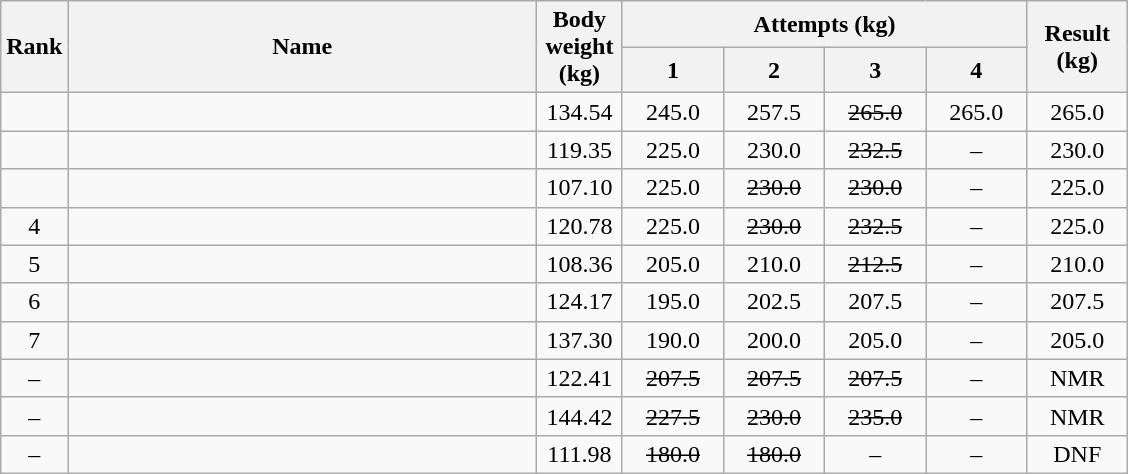<table class="wikitable" style="text-align:center;">
<tr>
<th rowspan=2>Rank</th>
<th rowspan=2 width=305>Name</th>
<th rowspan=2 width=50>Body weight (kg)</th>
<th colspan=4>Attempts (kg)</th>
<th rowspan=2 width=60>Result (kg)</th>
</tr>
<tr>
<th width=60>1</th>
<th width=60>2</th>
<th width=60>3</th>
<th width=60>4</th>
</tr>
<tr>
<td></td>
<td align="left"></td>
<td>134.54</td>
<td>245.0 </td>
<td>257.5 </td>
<td><s>265.0</s></td>
<td>265.0 </td>
<td>265.0</td>
</tr>
<tr>
<td></td>
<td align="left"></td>
<td>119.35</td>
<td>225.0</td>
<td>230.0</td>
<td><s>232.5</s></td>
<td>–</td>
<td>230.0</td>
</tr>
<tr>
<td></td>
<td align="left"></td>
<td>107.10</td>
<td>225.0</td>
<td><s>230.0</s></td>
<td><s>230.0</s></td>
<td>–</td>
<td>225.0</td>
</tr>
<tr>
<td>4</td>
<td align="left"></td>
<td>120.78</td>
<td>225.0</td>
<td><s>230.0</s></td>
<td><s>232.5</s></td>
<td>–</td>
<td>225.0</td>
</tr>
<tr>
<td>5</td>
<td align="left"></td>
<td>108.36</td>
<td>205.0</td>
<td>210.0</td>
<td><s>212.5</s></td>
<td>–</td>
<td>210.0</td>
</tr>
<tr>
<td>6</td>
<td align="left"></td>
<td>124.17</td>
<td>195.0</td>
<td>202.5</td>
<td>207.5</td>
<td>–</td>
<td>207.5</td>
</tr>
<tr>
<td>7</td>
<td align="left"></td>
<td>137.30</td>
<td>190.0</td>
<td>200.0</td>
<td>205.0</td>
<td>–</td>
<td>205.0</td>
</tr>
<tr>
<td>–</td>
<td align="left"></td>
<td>122.41</td>
<td><s>207.5</s></td>
<td><s>207.5</s></td>
<td><s>207.5</s></td>
<td>–</td>
<td>NMR</td>
</tr>
<tr>
<td>–</td>
<td align="left"></td>
<td>144.42</td>
<td><s>227.5</s></td>
<td><s>230.0</s></td>
<td><s>235.0</s></td>
<td>–</td>
<td>NMR</td>
</tr>
<tr>
<td>–</td>
<td align="left"></td>
<td>111.98</td>
<td><s>180.0</s></td>
<td><s>180.0</s></td>
<td>–</td>
<td>–</td>
<td>DNF</td>
</tr>
</table>
